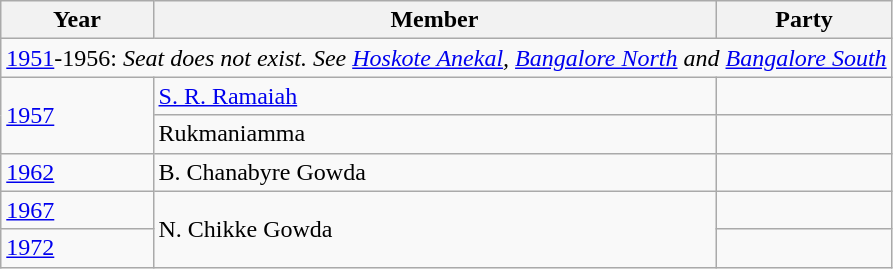<table class="wikitable">
<tr>
<th>Year</th>
<th>Member</th>
<th colspan="2">Party</th>
</tr>
<tr>
<td colspan="4" align="center"><a href='#'>1951</a>-1956: <em>Seat does not exist. See <a href='#'>Hoskote Anekal</a>, <a href='#'>Bangalore North</a> and <a href='#'>Bangalore South</a></em></td>
</tr>
<tr>
<td rowspan="2"><a href='#'>1957</a></td>
<td><a href='#'>S. R. Ramaiah</a></td>
<td></td>
</tr>
<tr>
<td>Rukmaniamma</td>
</tr>
<tr>
<td><a href='#'>1962</a></td>
<td>B. Chanabyre Gowda</td>
<td></td>
</tr>
<tr>
<td><a href='#'>1967</a></td>
<td rowspan="2">N. Chikke Gowda</td>
<td></td>
</tr>
<tr>
<td><a href='#'>1972</a></td>
</tr>
</table>
